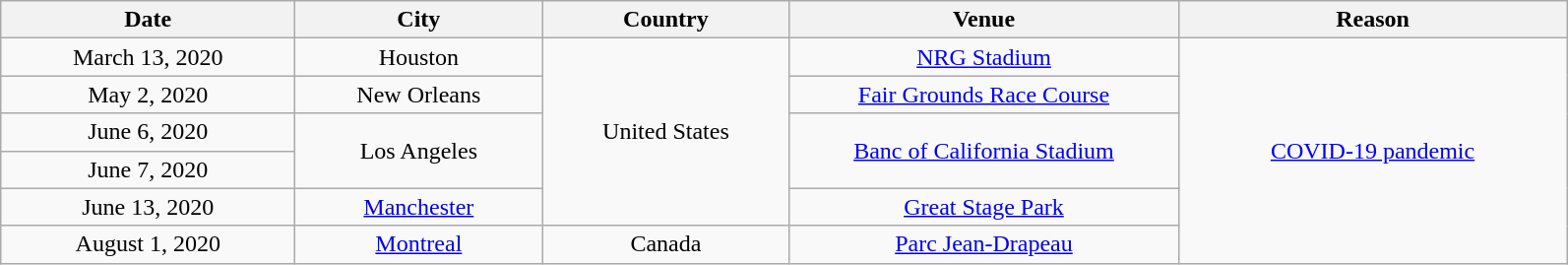<table class="wikitable plainrowheaders" style="text-align: center;">
<tr>
<th scope="col" style="width:12em;">Date</th>
<th scope="col" style="width:10em;">City</th>
<th scope="col" style="width:10em;">Country</th>
<th scope="col" style="width:16em;">Venue</th>
<th scope="col" style="width:16em;">Reason</th>
</tr>
<tr>
<td>March 13, 2020</td>
<td>Houston</td>
<td rowspan="5">United States</td>
<td><a href='#'>NRG Stadium</a></td>
<td rowspan="6"><a href='#'>COVID-19 pandemic</a></td>
</tr>
<tr>
<td>May 2, 2020</td>
<td>New Orleans</td>
<td><a href='#'>Fair Grounds Race Course</a></td>
</tr>
<tr>
<td>June 6, 2020</td>
<td rowspan="2">Los Angeles</td>
<td rowspan="2"><a href='#'>Banc of California Stadium</a></td>
</tr>
<tr>
<td>June 7, 2020</td>
</tr>
<tr>
<td>June 13, 2020</td>
<td><a href='#'>Manchester</a></td>
<td><a href='#'>Great Stage Park</a></td>
</tr>
<tr>
<td>August 1, 2020</td>
<td><a href='#'>Montreal</a></td>
<td>Canada</td>
<td><a href='#'>Parc Jean-Drapeau</a></td>
</tr>
</table>
